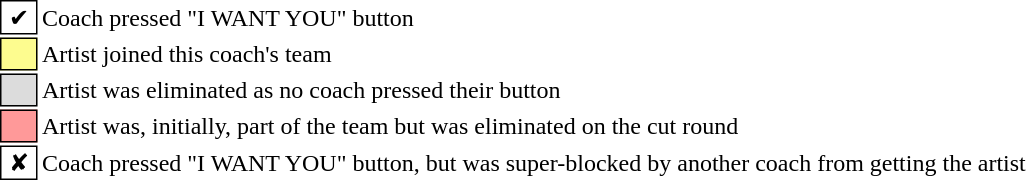<table class="toccolours" style="font-size: 100%">
<tr>
<td style="background:white; border:1px solid black"> ✔ </td>
<td>Coach pressed "I WANT YOU" button</td>
</tr>
<tr>
<td style="background:#fdfc8f; border:1px solid black">    </td>
<td>Artist joined this coach's team</td>
</tr>
<tr>
<td style="background:#dcdcdc; border:1px solid black">    </td>
<td>Artist was eliminated as no coach pressed their button</td>
</tr>
<tr>
<td style="background:#ff9999; border:1px solid black">    </td>
<td>Artist was, initially, part of the team but was eliminated on the cut round</td>
</tr>
<tr>
<td style="background:white; border:1px solid black"> ✘ </td>
<td>Coach pressed "I WANT YOU" button, but was super-blocked by another coach from getting the artist</td>
</tr>
<tr>
<td></td>
<td><br></td>
</tr>
</table>
